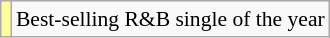<table class="wikitable plainrowheaders" style="font-size:90%;">
<tr>
<td bgcolor=#FFFF99 align=center></td>
<td>Best-selling R&B single of the year</td>
</tr>
</table>
